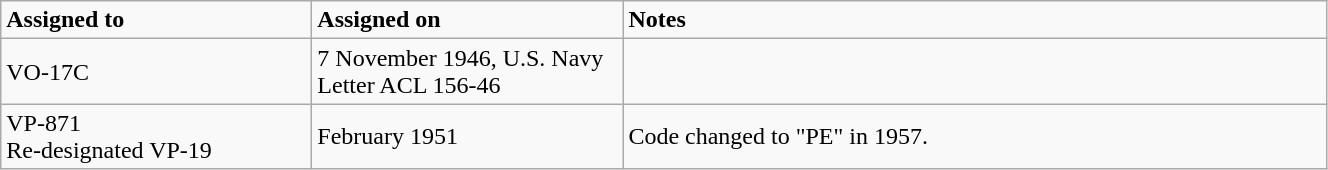<table class="wikitable" style="width: 70%;">
<tr>
<td style="width: 200px;"><strong>Assigned to</strong></td>
<td style="width: 200px;"><strong>Assigned on</strong></td>
<td><strong>Notes</strong></td>
</tr>
<tr>
<td>VO-17C</td>
<td>7 November 1946, U.S. Navy Letter ACL 156-46</td>
<td></td>
</tr>
<tr>
<td>VP-871<br>Re-designated VP-19</td>
<td>February 1951</td>
<td>Code changed to "PE" in 1957.</td>
</tr>
</table>
